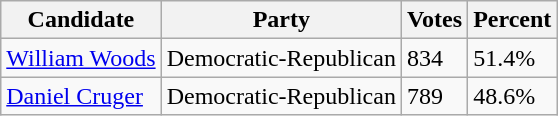<table class=wikitable>
<tr>
<th>Candidate</th>
<th>Party</th>
<th>Votes</th>
<th>Percent</th>
</tr>
<tr>
<td><a href='#'>William Woods</a></td>
<td>Democratic-Republican</td>
<td>834</td>
<td>51.4%</td>
</tr>
<tr>
<td><a href='#'>Daniel Cruger</a></td>
<td>Democratic-Republican</td>
<td>789</td>
<td>48.6%</td>
</tr>
</table>
